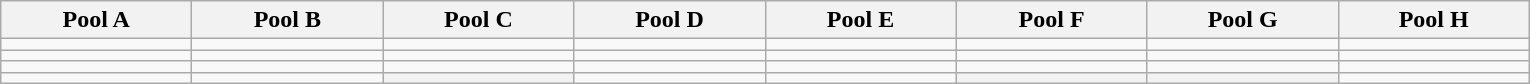<table class="wikitable">
<tr>
<th width=120>Pool A</th>
<th width=120>Pool B</th>
<th width=120>Pool C</th>
<th width=120>Pool D</th>
<th width=120>Pool E</th>
<th width=120>Pool F</th>
<th width=120>Pool G</th>
<th width=120>Pool H</th>
</tr>
<tr>
<td></td>
<td></td>
<td></td>
<td></td>
<td></td>
<td></td>
<td></td>
<td></td>
</tr>
<tr>
<td></td>
<td></td>
<td></td>
<td></td>
<td></td>
<td></td>
<td></td>
<td></td>
</tr>
<tr>
<td></td>
<td></td>
<td></td>
<td></td>
<td></td>
<td></td>
<td></td>
<td></td>
</tr>
<tr>
<td></td>
<td></td>
<th></th>
<td></td>
<td></td>
<th></th>
<th></th>
<td></td>
</tr>
</table>
